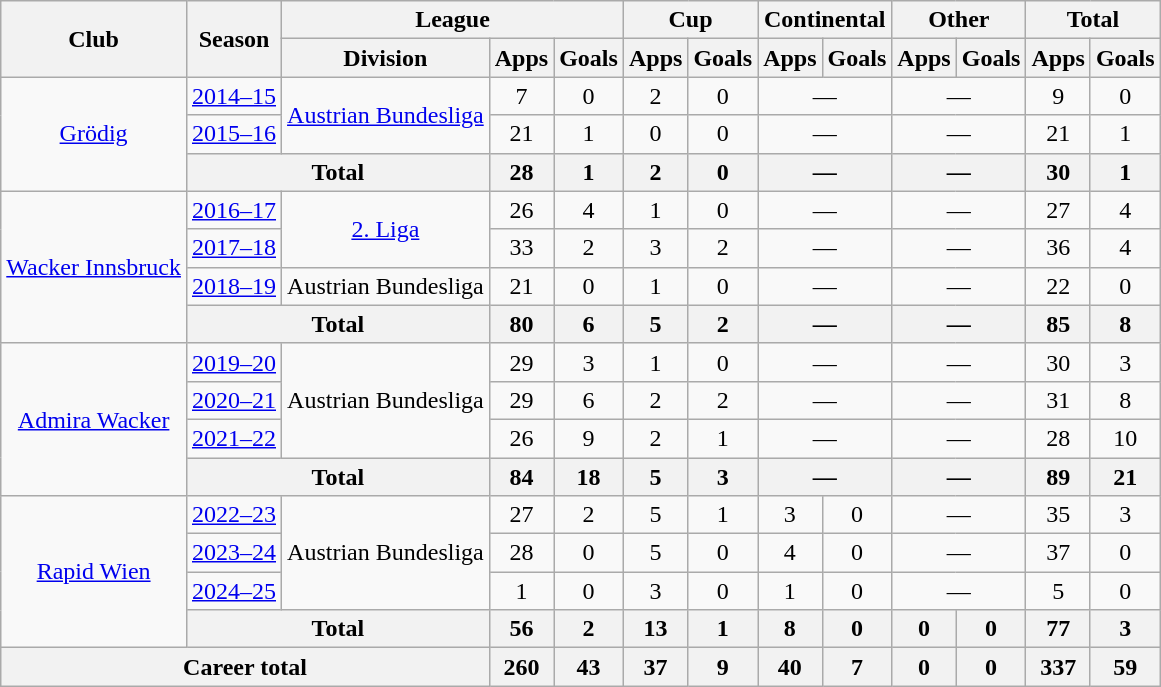<table class="wikitable" style="text-align:center">
<tr>
<th rowspan="2">Club</th>
<th rowspan="2">Season</th>
<th colspan="3">League</th>
<th colspan="2">Cup</th>
<th colspan="2">Continental</th>
<th colspan="2">Other</th>
<th colspan="2">Total</th>
</tr>
<tr>
<th>Division</th>
<th>Apps</th>
<th>Goals</th>
<th>Apps</th>
<th>Goals</th>
<th>Apps</th>
<th>Goals</th>
<th>Apps</th>
<th>Goals</th>
<th>Apps</th>
<th>Goals</th>
</tr>
<tr>
<td rowspan="3"><a href='#'>Grödig</a></td>
<td><a href='#'>2014–15</a></td>
<td rowspan="2"><a href='#'>Austrian Bundesliga</a></td>
<td>7</td>
<td>0</td>
<td>2</td>
<td>0</td>
<td colspan="2">—</td>
<td colspan="2">—</td>
<td>9</td>
<td>0</td>
</tr>
<tr>
<td><a href='#'>2015–16</a></td>
<td>21</td>
<td>1</td>
<td>0</td>
<td>0</td>
<td colspan="2">—</td>
<td colspan="2">—</td>
<td>21</td>
<td>1</td>
</tr>
<tr>
<th colspan="2">Total</th>
<th>28</th>
<th>1</th>
<th>2</th>
<th>0</th>
<th colspan="2">—</th>
<th colspan="2">—</th>
<th>30</th>
<th>1</th>
</tr>
<tr>
<td rowspan="4"><a href='#'>Wacker Innsbruck</a></td>
<td><a href='#'>2016–17</a></td>
<td rowspan="2"><a href='#'>2. Liga</a></td>
<td>26</td>
<td>4</td>
<td>1</td>
<td>0</td>
<td colspan="2">—</td>
<td colspan="2">—</td>
<td>27</td>
<td>4</td>
</tr>
<tr>
<td><a href='#'>2017–18</a></td>
<td>33</td>
<td>2</td>
<td>3</td>
<td>2</td>
<td colspan="2">—</td>
<td colspan="2">—</td>
<td>36</td>
<td>4</td>
</tr>
<tr>
<td><a href='#'>2018–19</a></td>
<td>Austrian Bundesliga</td>
<td>21</td>
<td>0</td>
<td>1</td>
<td>0</td>
<td colspan="2">—</td>
<td colspan="2">—</td>
<td>22</td>
<td>0</td>
</tr>
<tr>
<th colspan="2">Total</th>
<th>80</th>
<th>6</th>
<th>5</th>
<th>2</th>
<th colspan="2">—</th>
<th colspan="2">—</th>
<th>85</th>
<th>8</th>
</tr>
<tr>
<td rowspan="4"><a href='#'>Admira Wacker</a></td>
<td><a href='#'>2019–20</a></td>
<td rowspan="3">Austrian Bundesliga</td>
<td>29</td>
<td>3</td>
<td>1</td>
<td>0</td>
<td colspan="2">—</td>
<td colspan="2">—</td>
<td>30</td>
<td>3</td>
</tr>
<tr>
<td><a href='#'>2020–21</a></td>
<td>29</td>
<td>6</td>
<td>2</td>
<td>2</td>
<td colspan="2">—</td>
<td colspan="2">—</td>
<td>31</td>
<td>8</td>
</tr>
<tr>
<td><a href='#'>2021–22</a></td>
<td>26</td>
<td>9</td>
<td>2</td>
<td>1</td>
<td colspan="2">—</td>
<td colspan="2">—</td>
<td>28</td>
<td>10</td>
</tr>
<tr>
<th colspan="2">Total</th>
<th>84</th>
<th>18</th>
<th>5</th>
<th>3</th>
<th colspan="2">—</th>
<th colspan="2">—</th>
<th>89</th>
<th>21</th>
</tr>
<tr>
<td rowspan="4"><a href='#'>Rapid Wien</a></td>
<td><a href='#'>2022–23</a></td>
<td rowspan="3">Austrian Bundesliga</td>
<td>27</td>
<td>2</td>
<td>5</td>
<td>1</td>
<td>3</td>
<td>0</td>
<td colspan="2">—</td>
<td>35</td>
<td>3</td>
</tr>
<tr>
<td><a href='#'>2023–24</a></td>
<td>28</td>
<td>0</td>
<td>5</td>
<td>0</td>
<td>4</td>
<td>0</td>
<td colspan="2">—</td>
<td>37</td>
<td>0</td>
</tr>
<tr>
<td><a href='#'>2024–25</a></td>
<td>1</td>
<td>0</td>
<td>3</td>
<td>0</td>
<td>1</td>
<td>0</td>
<td colspan="2">—</td>
<td>5</td>
<td>0</td>
</tr>
<tr>
<th colspan="2">Total</th>
<th>56</th>
<th>2</th>
<th>13</th>
<th>1</th>
<th>8</th>
<th>0</th>
<th>0</th>
<th>0</th>
<th>77</th>
<th>3</th>
</tr>
<tr>
<th colspan="3">Career total</th>
<th>260</th>
<th>43</th>
<th>37</th>
<th>9</th>
<th>40</th>
<th>7</th>
<th>0</th>
<th>0</th>
<th>337</th>
<th>59</th>
</tr>
</table>
